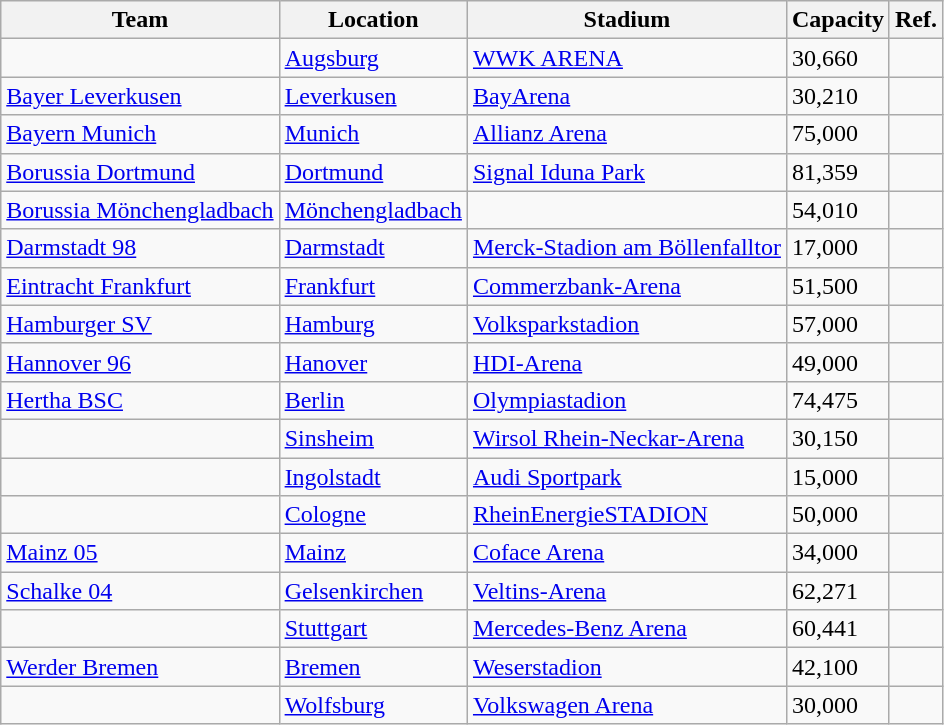<table class="wikitable sortable" style="text-align:left;">
<tr>
<th>Team</th>
<th>Location</th>
<th>Stadium</th>
<th>Capacity</th>
<th class="unsortable">Ref.</th>
</tr>
<tr>
<td></td>
<td><a href='#'>Augsburg</a></td>
<td><a href='#'>WWK ARENA</a></td>
<td>30,660</td>
<td></td>
</tr>
<tr>
<td><a href='#'>Bayer Leverkusen</a></td>
<td><a href='#'>Leverkusen</a></td>
<td><a href='#'>BayArena</a></td>
<td>30,210</td>
<td></td>
</tr>
<tr>
<td><a href='#'>Bayern Munich</a></td>
<td><a href='#'>Munich</a></td>
<td><a href='#'>Allianz Arena</a></td>
<td>75,000</td>
<td></td>
</tr>
<tr>
<td><a href='#'>Borussia Dortmund</a></td>
<td><a href='#'>Dortmund</a></td>
<td><a href='#'>Signal Iduna Park</a></td>
<td>81,359</td>
<td></td>
</tr>
<tr>
<td><a href='#'>Borussia Mönchengladbach</a></td>
<td><a href='#'>Mönchengladbach</a></td>
<td></td>
<td>54,010</td>
<td></td>
</tr>
<tr>
<td><a href='#'>Darmstadt 98</a></td>
<td><a href='#'>Darmstadt</a></td>
<td><a href='#'>Merck-Stadion am Böllenfalltor</a></td>
<td>17,000</td>
<td></td>
</tr>
<tr>
<td><a href='#'>Eintracht Frankfurt</a></td>
<td><a href='#'>Frankfurt</a></td>
<td><a href='#'>Commerzbank-Arena</a></td>
<td>51,500</td>
<td></td>
</tr>
<tr>
<td><a href='#'>Hamburger SV</a></td>
<td><a href='#'>Hamburg</a></td>
<td><a href='#'>Volksparkstadion</a></td>
<td>57,000</td>
<td></td>
</tr>
<tr>
<td><a href='#'>Hannover 96</a></td>
<td><a href='#'>Hanover</a></td>
<td><a href='#'>HDI-Arena</a></td>
<td>49,000</td>
<td></td>
</tr>
<tr>
<td><a href='#'>Hertha BSC</a></td>
<td><a href='#'>Berlin</a></td>
<td><a href='#'>Olympiastadion</a></td>
<td>74,475</td>
<td></td>
</tr>
<tr>
<td></td>
<td><a href='#'>Sinsheim</a></td>
<td><a href='#'>Wirsol Rhein-Neckar-Arena</a></td>
<td>30,150</td>
<td></td>
</tr>
<tr>
<td></td>
<td><a href='#'>Ingolstadt</a></td>
<td><a href='#'>Audi Sportpark</a></td>
<td>15,000</td>
<td></td>
</tr>
<tr>
<td></td>
<td><a href='#'>Cologne</a></td>
<td><a href='#'>RheinEnergieSTADION</a></td>
<td>50,000</td>
<td></td>
</tr>
<tr>
<td><a href='#'>Mainz 05</a></td>
<td><a href='#'>Mainz</a></td>
<td><a href='#'>Coface Arena</a></td>
<td>34,000</td>
<td></td>
</tr>
<tr>
<td><a href='#'>Schalke 04</a></td>
<td><a href='#'>Gelsenkirchen</a></td>
<td><a href='#'>Veltins-Arena</a></td>
<td>62,271</td>
<td></td>
</tr>
<tr>
<td></td>
<td><a href='#'>Stuttgart</a></td>
<td><a href='#'>Mercedes-Benz Arena</a></td>
<td>60,441</td>
<td></td>
</tr>
<tr>
<td><a href='#'>Werder Bremen</a></td>
<td><a href='#'>Bremen</a></td>
<td><a href='#'>Weserstadion</a></td>
<td>42,100</td>
<td></td>
</tr>
<tr>
<td></td>
<td><a href='#'>Wolfsburg</a></td>
<td><a href='#'>Volkswagen Arena</a></td>
<td>30,000</td>
<td></td>
</tr>
</table>
